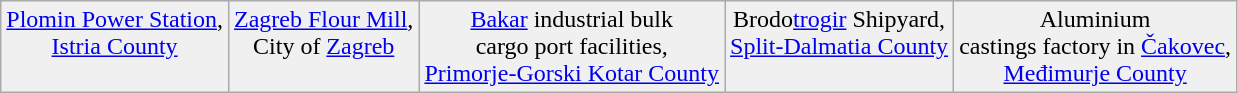<table class="wikitable">
<tr bgcolor=#f0f0f0 align=center valign=top>
<td><div><a href='#'>Plomin Power Station</a>,<br><a href='#'>Istria County</a></div></td>
<td><div><a href='#'>Zagreb Flour Mill</a>,<br>City of <a href='#'>Zagreb</a></div></td>
<td><div><a href='#'>Bakar</a> industrial bulk<br>cargo port facilities,<br><a href='#'>Primorje-Gorski Kotar County</a></div></td>
<td><div>Brodo<a href='#'>trogir</a> Shipyard,<br><a href='#'>Split-Dalmatia County</a></div></td>
<td><div>Aluminium<br>castings factory in <a href='#'>Čakovec</a>,<br><a href='#'>Međimurje County</a></div></td>
</tr>
</table>
